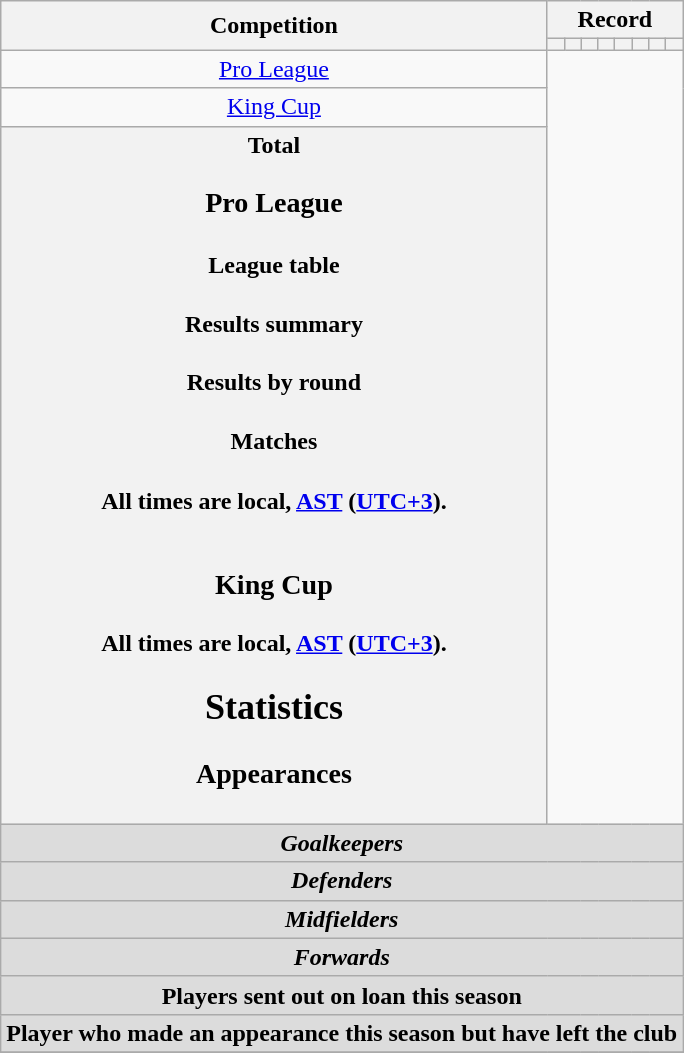<table class="wikitable" style="text-align: center">
<tr>
<th rowspan=2>Competition</th>
<th colspan=8>Record</th>
</tr>
<tr>
<th></th>
<th></th>
<th></th>
<th></th>
<th></th>
<th></th>
<th></th>
<th></th>
</tr>
<tr>
<td><a href='#'>Pro League</a><br></td>
</tr>
<tr>
<td><a href='#'>King Cup</a><br></td>
</tr>
<tr>
<th>Total<br>
<h3>Pro League</h3><h4>League table</h4><h4>Results summary</h4>
<h4>Results by round</h4><h4>Matches</h4>All times are local, <a href='#'>AST</a> (<a href='#'>UTC+3</a>).<br>


<br>
































<h3>King Cup</h3>
All times are local, <a href='#'>AST</a> (<a href='#'>UTC+3</a>).<br>
<h2>Statistics</h2><h3>Appearances</h3></th>
</tr>
<tr>
<th colspan=12 style=background:#dcdcdc; text-align:center><em>Goalkeepers</em><br>


</th>
</tr>
<tr>
<th colspan=12 style=background:#dcdcdc; text-align:center><em>Defenders</em><br>








</th>
</tr>
<tr>
<th colspan=12 style=background:#dcdcdc; text-align:center><em>Midfielders</em><br>








</th>
</tr>
<tr>
<th colspan=12 style=background:#dcdcdc; text-align:center><em>Forwards</em><br>


</th>
</tr>
<tr>
<th colspan=16 style=background:#dcdcdc; text-align:center>Players sent out on loan this season<br></th>
</tr>
<tr>
<th colspan=18 style=background:#dcdcdc; text-align:center>Player who made an appearance this season but have left the club<br>
</th>
</tr>
<tr>
</tr>
</table>
